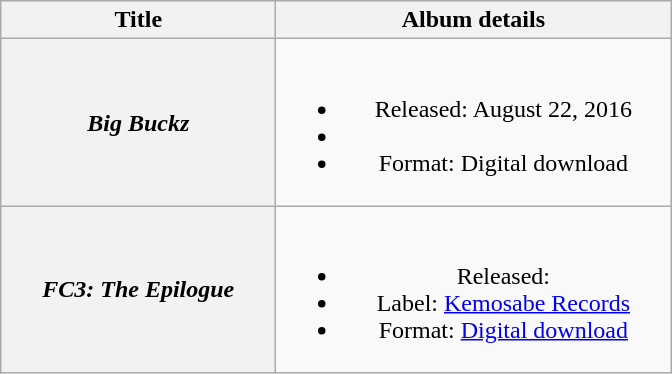<table class="wikitable plainrowheaders" style="text-align:center;">
<tr>
<th scope="col" style="width:11em;">Title</th>
<th scope="col" style="width:16em;">Album details</th>
</tr>
<tr>
<th scope="row"><em>Big Buckz</em></th>
<td><br><ul><li>Released: August 22, 2016</li><li></li><li>Format: Digital download</li></ul></td>
</tr>
<tr>
<th scope="row"><em>FC3: The Epilogue</em></th>
<td><br><ul><li>Released: </li><li>Label: <a href='#'>Kemosabe Records</a></li><li>Format: <a href='#'>Digital download</a></li></ul></td>
</tr>
</table>
